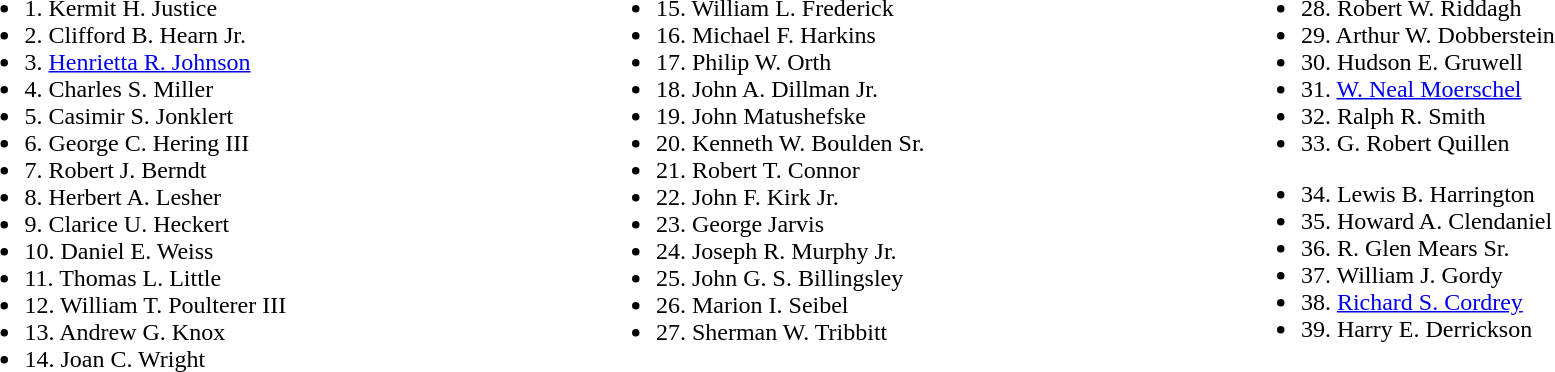<table width=100%>
<tr valign=top>
<td><br><ul><li>1. Kermit H. Justice</li><li>2. Clifford B. Hearn Jr.</li><li>3. <a href='#'>Henrietta R. Johnson</a></li><li>4. Charles S. Miller</li><li>5. Casimir S. Jonklert</li><li>6. George C. Hering III</li><li>7. Robert J. Berndt</li><li>8. Herbert A. Lesher</li><li>9. Clarice U. Heckert</li><li>10. Daniel E. Weiss</li><li>11. Thomas L. Little</li><li>12. William T. Poulterer III</li><li>13. Andrew G. Knox</li><li>14. Joan C. Wright</li></ul></td>
<td><br><ul><li>15. William L. Frederick</li><li>16. Michael F. Harkins</li><li>17. Philip W. Orth</li><li>18. John A. Dillman Jr.</li><li>19. John Matushefske</li><li>20. Kenneth W. Boulden Sr.</li><li>21. Robert T. Connor</li><li>22. John F. Kirk Jr.</li><li>23. George Jarvis</li><li>24. Joseph R. Murphy Jr.</li><li>25. John G. S. Billingsley</li><li>26. Marion I. Seibel</li><li>27. Sherman W. Tribbitt</li></ul></td>
<td><br><ul><li>28. Robert W. Riddagh</li><li>29. Arthur W. Dobberstein</li><li>30. Hudson E. Gruwell</li><li>31. <a href='#'>W. Neal Moerschel</a></li><li>32. Ralph R. Smith</li><li>33. G. Robert Quillen</li></ul><ul><li>34. Lewis B. Harrington</li><li>35. Howard A. Clendaniel</li><li>36. R. Glen Mears Sr.</li><li>37. William J. Gordy</li><li>38. <a href='#'>Richard S. Cordrey</a></li><li>39. Harry E. Derrickson</li></ul></td>
</tr>
</table>
